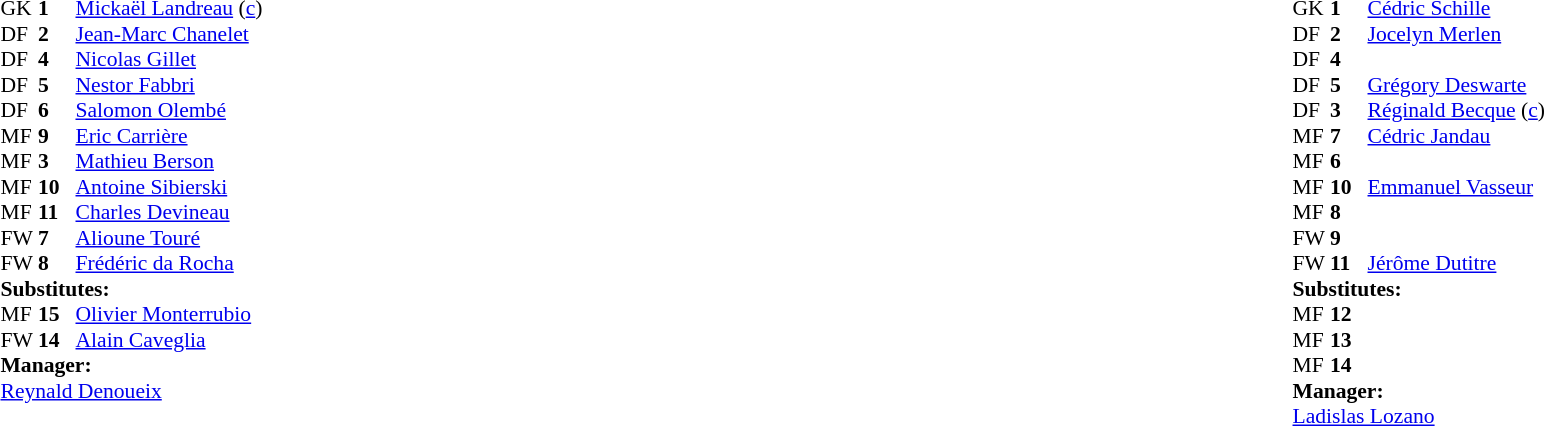<table width=100%>
<tr>
<td valign="top" width="50%"><br><table style=font-size:90% cellspacing=0 cellpadding=0>
<tr>
<th width=25></th>
<th width=25></th>
</tr>
<tr>
<td>GK</td>
<td><strong>1</strong></td>
<td> <a href='#'>Mickaël Landreau</a> (<a href='#'>c</a>)</td>
</tr>
<tr>
<td>DF</td>
<td><strong>2</strong></td>
<td> <a href='#'>Jean-Marc Chanelet</a></td>
</tr>
<tr>
<td>DF</td>
<td><strong>4</strong></td>
<td> <a href='#'>Nicolas Gillet</a></td>
</tr>
<tr>
<td>DF</td>
<td><strong>5</strong></td>
<td> <a href='#'>Nestor Fabbri</a></td>
</tr>
<tr>
<td>DF</td>
<td><strong>6</strong></td>
<td> <a href='#'>Salomon Olembé</a></td>
</tr>
<tr>
<td>MF</td>
<td><strong>9</strong></td>
<td> <a href='#'>Eric Carrière</a></td>
</tr>
<tr>
<td>MF</td>
<td><strong>3</strong></td>
<td> <a href='#'>Mathieu Berson</a></td>
</tr>
<tr>
<td>MF</td>
<td><strong>10</strong></td>
<td> <a href='#'>Antoine Sibierski</a></td>
</tr>
<tr>
<td>MF</td>
<td><strong>11</strong></td>
<td> <a href='#'>Charles Devineau</a></td>
<td></td>
<td></td>
</tr>
<tr>
<td>FW</td>
<td><strong>7</strong></td>
<td> <a href='#'>Alioune Touré</a></td>
<td></td>
<td></td>
</tr>
<tr>
<td>FW</td>
<td><strong>8</strong></td>
<td> <a href='#'>Frédéric da Rocha</a></td>
</tr>
<tr>
<td colspan=3><strong>Substitutes:</strong></td>
</tr>
<tr>
<td>MF</td>
<td><strong>15</strong></td>
<td> <a href='#'>Olivier Monterrubio</a></td>
<td></td>
<td></td>
</tr>
<tr>
<td>FW</td>
<td><strong>14</strong></td>
<td> <a href='#'>Alain Caveglia</a></td>
<td></td>
<td></td>
</tr>
<tr>
<td colspan=3><strong>Manager:</strong></td>
</tr>
<tr>
<td colspan=4> <a href='#'>Reynald Denoueix</a></td>
</tr>
</table>
</td>
<td valign="top"></td>
<td valign="top" width="50%"><br><table style="font-size: 90%" cellspacing="0" cellpadding="0" align=center>
<tr>
<th width=25></th>
<th width=25></th>
</tr>
<tr>
<td>GK</td>
<td><strong>1</strong></td>
<td> <a href='#'>Cédric Schille</a></td>
</tr>
<tr>
<td>DF</td>
<td><strong>2</strong></td>
<td> <a href='#'>Jocelyn Merlen</a></td>
</tr>
<tr>
<td>DF</td>
<td><strong>4</strong></td>
<td> </td>
</tr>
<tr>
<td>DF</td>
<td><strong>5</strong></td>
<td> <a href='#'>Grégory Deswarte</a></td>
</tr>
<tr>
<td>DF</td>
<td><strong>3</strong></td>
<td> <a href='#'>Réginald Becque</a> (<a href='#'>c</a>)</td>
</tr>
<tr>
<td>MF</td>
<td><strong>7</strong></td>
<td> <a href='#'>Cédric Jandau</a></td>
</tr>
<tr>
<td>MF</td>
<td><strong>6</strong></td>
<td> </td>
<td></td>
<td></td>
</tr>
<tr>
<td>MF</td>
<td><strong>10</strong></td>
<td> <a href='#'>Emmanuel Vasseur</a></td>
</tr>
<tr>
<td>MF</td>
<td><strong>8</strong></td>
<td> </td>
</tr>
<tr>
<td>FW</td>
<td><strong>9</strong></td>
<td> </td>
</tr>
<tr>
<td>FW</td>
<td><strong>11</strong></td>
<td> <a href='#'>Jérôme Dutitre</a></td>
<td></td>
<td></td>
</tr>
<tr>
<td colspan=3><strong>Substitutes:</strong></td>
</tr>
<tr>
<td>MF</td>
<td><strong>12</strong></td>
<td> </td>
<td></td>
<td></td>
</tr>
<tr>
<td>MF</td>
<td><strong>13</strong></td>
<td> </td>
<td></td>
<td> </td>
</tr>
<tr>
<td>MF</td>
<td><strong>14</strong></td>
<td> </td>
<td></td>
<td></td>
</tr>
<tr>
<td colspan=3><strong>Manager:</strong></td>
</tr>
<tr>
<td colspan=4> <a href='#'>Ladislas Lozano</a></td>
</tr>
</table>
</td>
</tr>
</table>
